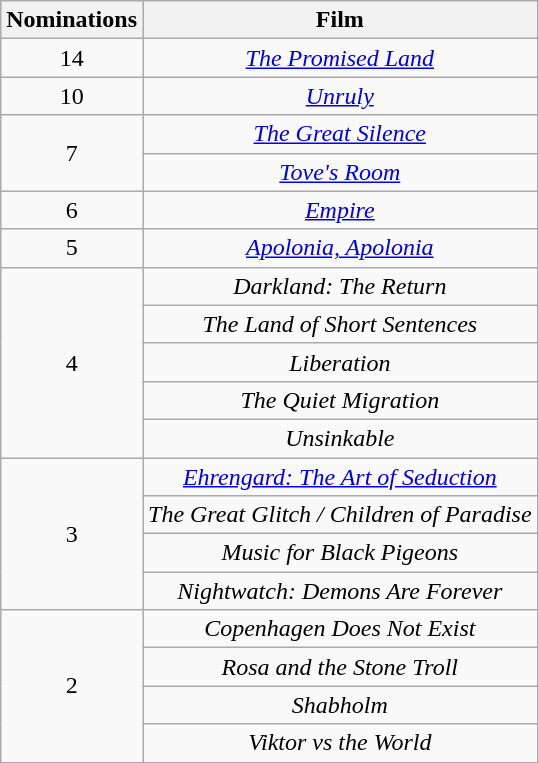<table class="wikitable plainrowheaders" rowspan=2 style="text-align: center;" border="2" background: #f6e39c;>
<tr>
<th scope="col" style="width:55px;">Nominations</th>
<th scope="col" style="text-align:center;">Film</th>
</tr>
<tr>
<td>14</td>
<td><em><a href='#'>The Promised Land</a></em></td>
</tr>
<tr>
<td>10</td>
<td><em><a href='#'>Unruly</a></em></td>
</tr>
<tr>
<td rowspan="2">7</td>
<td><em><a href='#'>The Great Silence</a></em></td>
</tr>
<tr>
<td><em><a href='#'>Tove's Room</a></em></td>
</tr>
<tr>
<td>6</td>
<td><em><a href='#'>Empire</a></em></td>
</tr>
<tr>
<td>5</td>
<td><em><a href='#'>Apolonia, Apolonia</a></em></td>
</tr>
<tr>
<td rowspan="5">4</td>
<td><em>Darkland: The Return</em></td>
</tr>
<tr>
<td><em>The Land of Short Sentences</em></td>
</tr>
<tr>
<td><em>Liberation</em></td>
</tr>
<tr>
<td><em>The Quiet Migration</em></td>
</tr>
<tr>
<td><em>Unsinkable</em></td>
</tr>
<tr>
<td rowspan="4">3</td>
<td><em><a href='#'>Ehrengard: The Art of Seduction</a></em></td>
</tr>
<tr>
<td><em>The Great Glitch / Children of Paradise</em></td>
</tr>
<tr>
<td><em>Music for Black Pigeons</em></td>
</tr>
<tr>
<td><em>Nightwatch: Demons Are Forever</em></td>
</tr>
<tr>
<td rowspan="4">2</td>
<td><em>Copenhagen Does Not Exist</em></td>
</tr>
<tr>
<td><em>Rosa and the Stone Troll</em></td>
</tr>
<tr>
<td><em>Shabholm</em></td>
</tr>
<tr>
<td><em>Viktor vs the World</em></td>
</tr>
</table>
